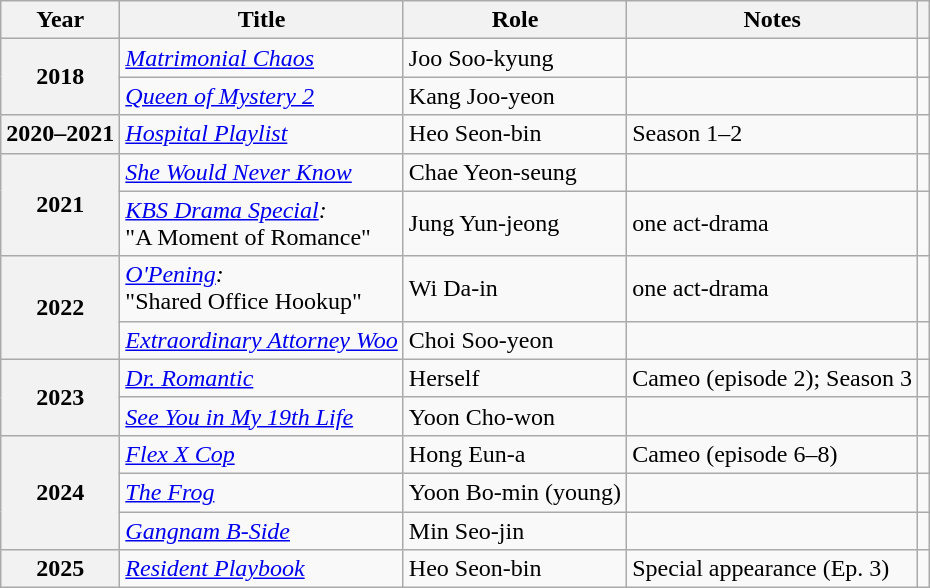<table class="wikitable plainrowheaders">
<tr>
<th scope="col">Year</th>
<th scope="col">Title</th>
<th scope="col">Role</th>
<th scope="col">Notes</th>
<th scope="col" class="unsortable"></th>
</tr>
<tr>
<th scope="row" rowspan="2">2018</th>
<td><em><a href='#'>Matrimonial Chaos</a></em></td>
<td>Joo Soo-kyung</td>
<td></td>
<td style="text-align:center"></td>
</tr>
<tr>
<td><em><a href='#'>Queen of Mystery 2</a></em></td>
<td>Kang Joo-yeon</td>
<td></td>
<td style="text-align:center"></td>
</tr>
<tr>
<th scope="row">2020–2021</th>
<td><em><a href='#'>Hospital Playlist</a></em></td>
<td>Heo Seon-bin</td>
<td>Season 1–2</td>
<td style="text-align:center"></td>
</tr>
<tr>
<th scope="row" rowspan="2">2021</th>
<td><em><a href='#'>She Would Never Know</a></em></td>
<td>Chae Yeon-seung</td>
<td></td>
<td style="text-align:center"></td>
</tr>
<tr>
<td><em><a href='#'>KBS Drama Special</a>:</em><br>"A Moment of Romance"</td>
<td>Jung Yun-jeong</td>
<td>one act-drama</td>
<td style="text-align:center"></td>
</tr>
<tr>
<th scope="row" rowspan="2">2022</th>
<td><em><a href='#'>O'Pening</a>:</em><br>"Shared Office Hookup"</td>
<td>Wi Da-in</td>
<td>one act-drama</td>
<td style="text-align:center"></td>
</tr>
<tr>
<td><em><a href='#'>Extraordinary Attorney Woo</a></em></td>
<td>Choi Soo-yeon</td>
<td></td>
<td style="text-align:center"></td>
</tr>
<tr>
<th scope="row" rowspan="2">2023</th>
<td><em><a href='#'>Dr. Romantic</a></em></td>
<td>Herself</td>
<td>Cameo (episode 2); Season 3</td>
<td style="text-align:center"></td>
</tr>
<tr>
<td><em><a href='#'>See You in My 19th Life</a></em></td>
<td>Yoon Cho-won</td>
<td></td>
<td style="text-align:center"></td>
</tr>
<tr>
<th scope="row" rowspan="3">2024</th>
<td><em><a href='#'>Flex X Cop</a></em></td>
<td>Hong Eun-a</td>
<td>Cameo (episode 6–8)</td>
<td style="text-align:center"></td>
</tr>
<tr>
<td><em><a href='#'>The Frog</a></em></td>
<td>Yoon Bo-min (young)</td>
<td></td>
<td style="text-align:center"></td>
</tr>
<tr>
<td><em><a href='#'>Gangnam B-Side</a></em></td>
<td>Min Seo-jin</td>
<td></td>
<td style="text-align:center"></td>
</tr>
<tr>
<th scope="row">2025</th>
<td><em><a href='#'>Resident Playbook</a></em></td>
<td>Heo Seon-bin</td>
<td>Special appearance (Ep. 3)</td>
</tr>
</table>
